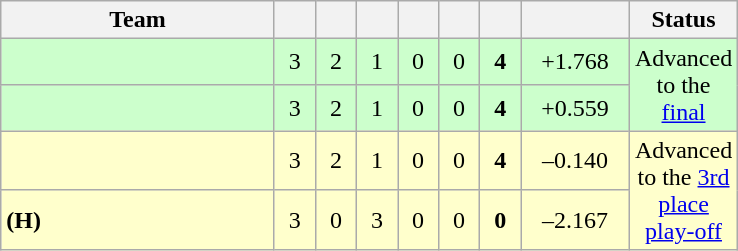<table class="wikitable" style="text-align:center">
<tr>
<th style="width:175px;">Team</th>
<th style="width:20px;"></th>
<th style="width:20px;"></th>
<th style="width:20px;"></th>
<th style="width:20px;"></th>
<th style="width:20px;"></th>
<th style="width:20px;"></th>
<th style="width:65px;"></th>
<th style="width:65px;">Status</th>
</tr>
<tr style="background:#cfc;">
<td style="text-align:left"></td>
<td>3</td>
<td>2</td>
<td>1</td>
<td>0</td>
<td>0</td>
<td><strong>4</strong></td>
<td>+1.768</td>
<td rowspan="2">Advanced to the <a href='#'>final</a></td>
</tr>
<tr style="background:#cfc;">
<td style="text-align:left"></td>
<td>3</td>
<td>2</td>
<td>1</td>
<td>0</td>
<td>0</td>
<td><strong>4</strong></td>
<td>+0.559</td>
</tr>
<tr style="background:#ffc;">
<td style="text-align:left"></td>
<td>3</td>
<td>2</td>
<td>1</td>
<td>0</td>
<td>0</td>
<td><strong>4</strong></td>
<td>–0.140</td>
<td rowspan="2">Advanced to the <a href='#'>3rd place play-off</a></td>
</tr>
<tr style="background:#ffc;">
<td style="text-align:left"> <strong>(H)</strong></td>
<td>3</td>
<td>0</td>
<td>3</td>
<td>0</td>
<td>0</td>
<td><strong>0</strong></td>
<td>–2.167</td>
</tr>
</table>
